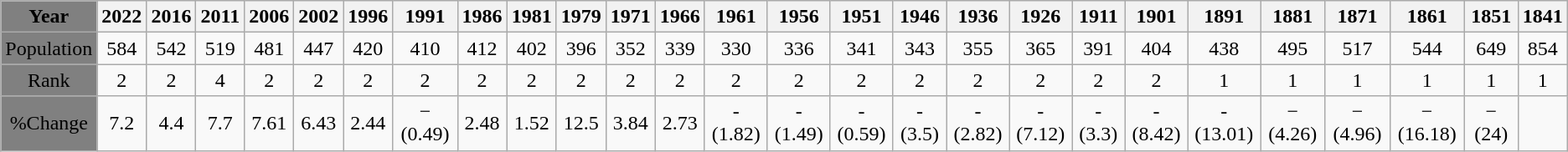<table class="wikitable">
<tr>
<th style="background:grey;">Year</th>
<th>2022</th>
<th>2016</th>
<th>2011</th>
<th>2006</th>
<th>2002</th>
<th>1996</th>
<th>1991</th>
<th>1986</th>
<th>1981</th>
<th>1979</th>
<th>1971</th>
<th>1966</th>
<th>1961</th>
<th>1956</th>
<th>1951</th>
<th>1946</th>
<th>1936</th>
<th>1926</th>
<th>1911</th>
<th>1901</th>
<th>1891</th>
<th>1881</th>
<th>1871</th>
<th>1861</th>
<th>1851</th>
<th>1841</th>
</tr>
<tr align="center">
<td style="background:grey;">Population</td>
<td>584</td>
<td>542</td>
<td>519</td>
<td>481</td>
<td>447</td>
<td>420</td>
<td>410</td>
<td>412</td>
<td>402</td>
<td>396</td>
<td>352</td>
<td>339</td>
<td>330</td>
<td>336</td>
<td>341</td>
<td>343</td>
<td>355</td>
<td>365</td>
<td>391</td>
<td>404</td>
<td>438</td>
<td>495</td>
<td>517</td>
<td>544</td>
<td>649</td>
<td>854</td>
</tr>
<tr align="center">
<td style="background:grey;">Rank</td>
<td>2</td>
<td>2</td>
<td>4</td>
<td>2</td>
<td>2</td>
<td>2</td>
<td>2</td>
<td>2</td>
<td>2</td>
<td>2</td>
<td>2</td>
<td>2</td>
<td>2</td>
<td>2</td>
<td>2</td>
<td>2</td>
<td>2</td>
<td>2</td>
<td>2</td>
<td>2</td>
<td>1</td>
<td>1</td>
<td>1</td>
<td>1</td>
<td>1</td>
<td>1</td>
</tr>
<tr align="center">
<td style="background:grey;">%Change</td>
<td>7.2</td>
<td>4.4</td>
<td>7.7</td>
<td>7.61</td>
<td>6.43</td>
<td>2.44</td>
<td>− (0.49)</td>
<td>2.48</td>
<td>1.52</td>
<td>12.5</td>
<td>3.84</td>
<td>2.73</td>
<td>- (1.82)</td>
<td>- (1.49)</td>
<td>- (0.59)</td>
<td>- (3.5)</td>
<td>- (2.82)</td>
<td>- (7.12)</td>
<td>- (3.3)</td>
<td>- (8.42)</td>
<td>- (13.01)</td>
<td>− (4.26)</td>
<td>− (4.96)</td>
<td>− (16.18)</td>
<td>− (24)</td>
<td></td>
</tr>
</table>
